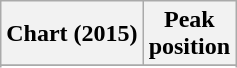<table class="wikitable sortable plainrowheaders" style="text-align:center">
<tr>
<th scope="col">Chart (2015)</th>
<th scope="col">Peak<br>position</th>
</tr>
<tr>
</tr>
<tr>
</tr>
<tr>
</tr>
</table>
